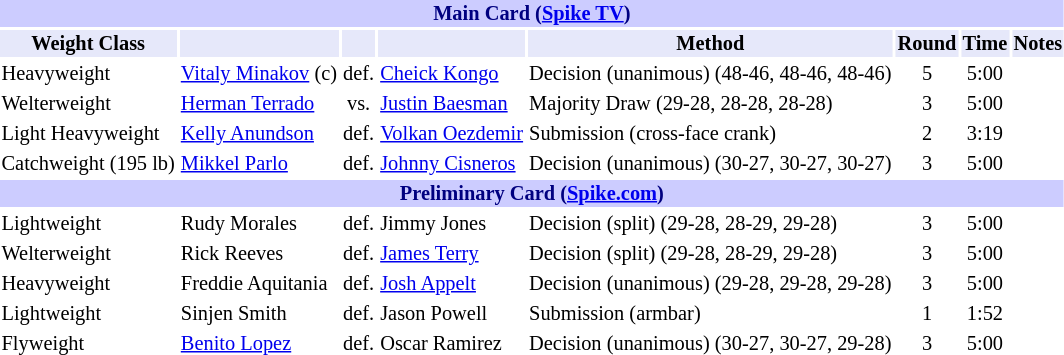<table class="toccolours" style="font-size: 85%;">
<tr>
<th colspan="8" style="background:#ccf; color:navy; text-align:center;"><strong>Main Card (<a href='#'>Spike TV</a>)</strong></th>
</tr>
<tr>
<th style="background:#e6e8fa; color:#000; text-align:center;">Weight Class</th>
<th style="background:#e6e8fa; color:#000; text-align:center;"></th>
<th style="background:#e6e8fa; color:#000; text-align:center;"></th>
<th style="background:#e6e8fa; color:#000; text-align:center;"></th>
<th style="background:#e6e8fa; color:#000; text-align:center;">Method</th>
<th style="background:#e6e8fa; color:#000; text-align:center;">Round</th>
<th style="background:#e6e8fa; color:#000; text-align:center;">Time</th>
<th style="background:#e6e8fa; color:#000; text-align:center;">Notes</th>
</tr>
<tr>
<td>Heavyweight</td>
<td><a href='#'>Vitaly Minakov</a> (c)</td>
<td align=center>def.</td>
<td><a href='#'>Cheick Kongo</a></td>
<td>Decision (unanimous) (48-46, 48-46, 48-46)</td>
<td align=center>5</td>
<td align=center>5:00</td>
<td></td>
</tr>
<tr>
<td>Welterweight</td>
<td><a href='#'>Herman Terrado</a></td>
<td align=center>vs.</td>
<td><a href='#'>Justin Baesman</a></td>
<td>Majority Draw (29-28, 28-28, 28-28)</td>
<td align=center>3</td>
<td align=center>5:00</td>
<td></td>
</tr>
<tr>
<td>Light Heavyweight</td>
<td><a href='#'>Kelly Anundson</a></td>
<td align=center>def.</td>
<td><a href='#'>Volkan Oezdemir</a></td>
<td>Submission (cross-face crank)</td>
<td align=center>2</td>
<td align=center>3:19</td>
<td></td>
</tr>
<tr>
<td>Catchweight (195 lb)</td>
<td><a href='#'>Mikkel Parlo</a></td>
<td align=center>def.</td>
<td><a href='#'>Johnny Cisneros</a></td>
<td>Decision (unanimous) (30-27, 30-27, 30-27)</td>
<td align=center>3</td>
<td align=center>5:00</td>
<td></td>
</tr>
<tr>
<th colspan="8" style="background:#ccf; color:navy; text-align:center;"><strong>Preliminary Card (<a href='#'>Spike.com</a>)</strong></th>
</tr>
<tr>
<td>Lightweight</td>
<td>Rudy Morales</td>
<td align=center>def.</td>
<td>Jimmy Jones</td>
<td>Decision (split) (29-28, 28-29, 29-28)</td>
<td align=center>3</td>
<td align=center>5:00</td>
<td></td>
</tr>
<tr>
<td>Welterweight</td>
<td>Rick Reeves</td>
<td align=center>def.</td>
<td><a href='#'>James Terry</a></td>
<td>Decision (split) (29-28, 28-29, 29-28)</td>
<td align=center>3</td>
<td align=center>5:00</td>
<td></td>
</tr>
<tr>
<td>Heavyweight</td>
<td>Freddie Aquitania</td>
<td align=center>def.</td>
<td><a href='#'>Josh Appelt</a></td>
<td>Decision (unanimous) (29-28, 29-28, 29-28)</td>
<td align=center>3</td>
<td align=center>5:00</td>
<td></td>
</tr>
<tr>
<td>Lightweight</td>
<td>Sinjen Smith</td>
<td align=center>def.</td>
<td>Jason Powell</td>
<td>Submission (armbar)</td>
<td align=center>1</td>
<td align=center>1:52</td>
<td></td>
</tr>
<tr>
<td>Flyweight</td>
<td><a href='#'>Benito Lopez</a></td>
<td align=center>def.</td>
<td>Oscar Ramirez</td>
<td>Decision (unanimous) (30-27, 30-27, 29-28)</td>
<td align=center>3</td>
<td align=center>5:00</td>
<td></td>
</tr>
</table>
